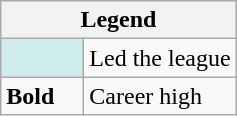<table class="wikitable">
<tr>
<th colspan="2">Legend</th>
</tr>
<tr>
<td style="background:#cfecec; width:3em;"></td>
<td>Led the league</td>
</tr>
<tr>
<td><strong>Bold</strong></td>
<td>Career high</td>
</tr>
</table>
